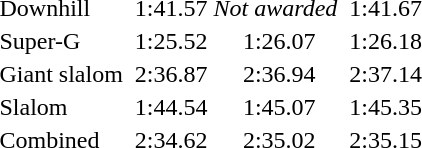<table>
<tr valign="top">
<td>Downhill<br></td>
<td><br></td>
<td align=center>1:41.57</td>
<td colspan="2" align="center"><em>Not awarded</em></td>
<td></td>
<td align=center>1:41.67</td>
</tr>
<tr>
<td>Super-G<br></td>
<td></td>
<td align=center>1:25.52</td>
<td></td>
<td align=center>1:26.07</td>
<td></td>
<td align=center>1:26.18</td>
</tr>
<tr>
<td>Giant slalom<br></td>
<td></td>
<td align=center>2:36.87</td>
<td></td>
<td align=center>2:36.94</td>
<td></td>
<td align=center>2:37.14</td>
</tr>
<tr>
<td>Slalom<br></td>
<td></td>
<td align=center>1:44.54</td>
<td></td>
<td align=center>1:45.07</td>
<td></td>
<td align=center>1:45.35</td>
</tr>
<tr>
<td>Combined<br></td>
<td></td>
<td align=center>2:34.62</td>
<td></td>
<td align=center>2:35.02</td>
<td></td>
<td align=center>2:35.15</td>
</tr>
</table>
